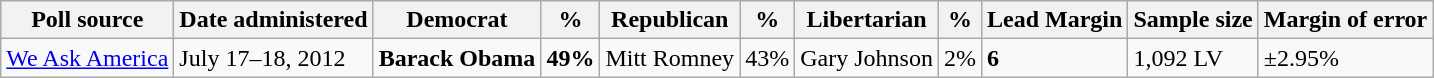<table class="wikitable">
<tr>
<th>Poll source</th>
<th>Date administered</th>
<th>Democrat</th>
<th>%</th>
<th>Republican</th>
<th>%</th>
<th>Libertarian</th>
<th>%</th>
<th>Lead Margin</th>
<th>Sample size</th>
<th>Margin of error</th>
</tr>
<tr>
<td><a href='#'>We Ask America</a></td>
<td>July 17–18, 2012</td>
<td><strong>Barack Obama</strong></td>
<td><strong>49%</strong></td>
<td>Mitt Romney</td>
<td>43%</td>
<td>Gary Johnson</td>
<td>2%</td>
<td><strong>6</strong></td>
<td>1,092 LV</td>
<td>±2.95%</td>
</tr>
</table>
